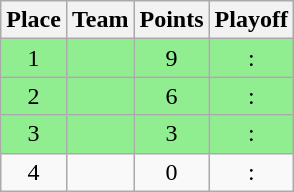<table class="wikitable">
<tr>
<th>Place</th>
<th>Team</th>
<th>Points</th>
<th>Playoff</th>
</tr>
<tr style="background: lightgreen">
<td align="center">1</td>
<td></td>
<td align="center">9</td>
<td align="center">:</td>
</tr>
<tr style="background: lightgreen">
<td align="center">2</td>
<td></td>
<td align="center">6</td>
<td align="center">:</td>
</tr>
<tr style="background: lightgreen">
<td align="center">3</td>
<td></td>
<td align="center">3</td>
<td align="center">:</td>
</tr>
<tr>
<td align="center">4</td>
<td></td>
<td align="center">0</td>
<td align="center">:</td>
</tr>
</table>
